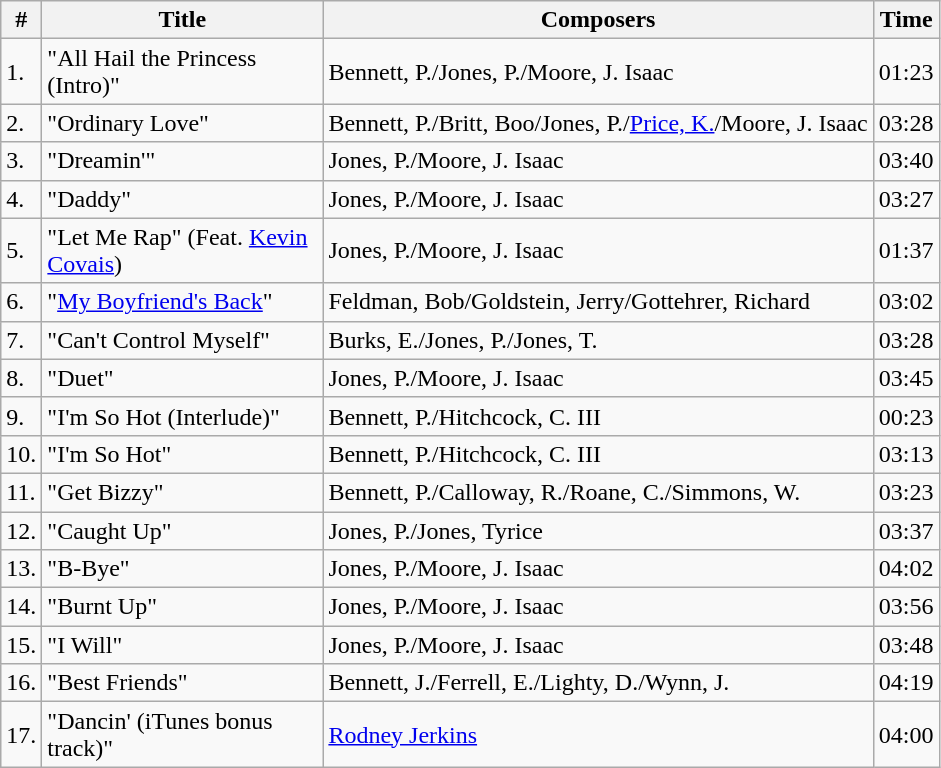<table class="wikitable">
<tr>
<th>#</th>
<th width="180">Title</th>
<th>Composers</th>
<th>Time</th>
</tr>
<tr>
<td>1.</td>
<td>"All Hail the Princess (Intro)"</td>
<td>Bennett, P./Jones, P./Moore, J. Isaac</td>
<td>01:23</td>
</tr>
<tr>
<td>2.</td>
<td>"Ordinary Love"</td>
<td>Bennett, P./Britt, Boo/Jones, P./<a href='#'>Price, K.</a>/Moore, J. Isaac</td>
<td>03:28</td>
</tr>
<tr>
<td>3.</td>
<td>"Dreamin'"</td>
<td>Jones, P./Moore, J. Isaac</td>
<td>03:40</td>
</tr>
<tr>
<td>4.</td>
<td>"Daddy"</td>
<td>Jones, P./Moore, J. Isaac</td>
<td>03:27</td>
</tr>
<tr>
<td>5.</td>
<td>"Let Me Rap" (Feat. <a href='#'>Kevin Covais</a>)</td>
<td>Jones, P./Moore, J. Isaac</td>
<td>01:37</td>
</tr>
<tr>
<td>6.</td>
<td>"<a href='#'>My Boyfriend's Back</a>"</td>
<td>Feldman, Bob/Goldstein, Jerry/Gottehrer, Richard</td>
<td>03:02</td>
</tr>
<tr>
<td>7.</td>
<td>"Can't Control Myself"</td>
<td>Burks, E./Jones, P./Jones, T.</td>
<td>03:28</td>
</tr>
<tr>
<td>8.</td>
<td>"Duet"</td>
<td>Jones, P./Moore, J. Isaac</td>
<td>03:45</td>
</tr>
<tr>
<td>9.</td>
<td>"I'm So Hot (Interlude)"</td>
<td>Bennett, P./Hitchcock, C. III</td>
<td>00:23</td>
</tr>
<tr>
<td>10.</td>
<td>"I'm So Hot"</td>
<td>Bennett, P./Hitchcock, C. III</td>
<td>03:13</td>
</tr>
<tr>
<td>11.</td>
<td>"Get Bizzy"</td>
<td>Bennett, P./Calloway, R./Roane, C./Simmons, W.</td>
<td>03:23</td>
</tr>
<tr>
<td>12.</td>
<td>"Caught Up"</td>
<td>Jones, P./Jones, Tyrice</td>
<td>03:37</td>
</tr>
<tr>
<td>13.</td>
<td>"B-Bye"</td>
<td>Jones, P./Moore, J. Isaac</td>
<td>04:02</td>
</tr>
<tr>
<td>14.</td>
<td>"Burnt Up"</td>
<td>Jones, P./Moore, J. Isaac</td>
<td>03:56</td>
</tr>
<tr>
<td>15.</td>
<td>"I Will"</td>
<td>Jones, P./Moore, J. Isaac</td>
<td>03:48</td>
</tr>
<tr>
<td>16.</td>
<td>"Best Friends"</td>
<td>Bennett, J./Ferrell, E./Lighty, D./Wynn, J.</td>
<td>04:19</td>
</tr>
<tr>
<td>17.</td>
<td>"Dancin' (iTunes bonus track)"</td>
<td><a href='#'>Rodney Jerkins</a></td>
<td>04:00</td>
</tr>
</table>
